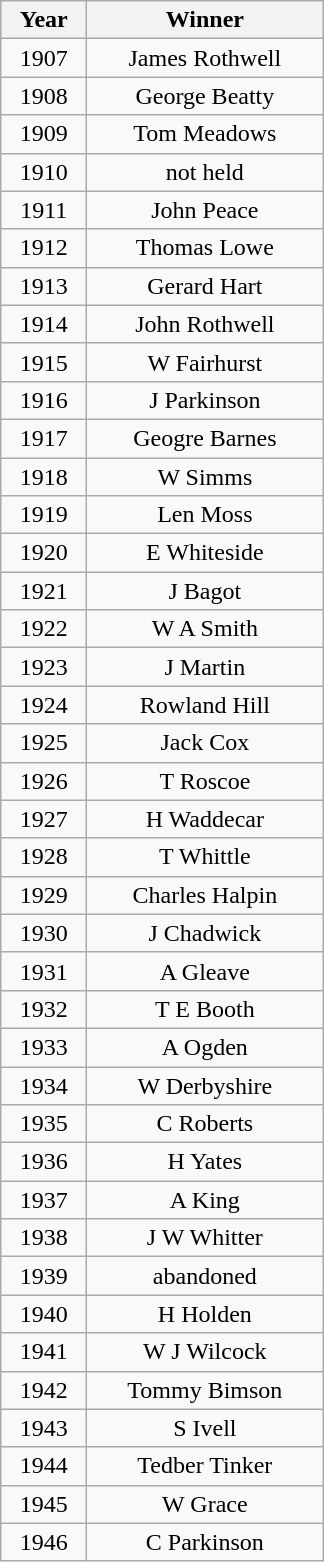<table class="wikitable" style="text-align:center">
<tr>
<th width=50>Year</th>
<th width=150>Winner</th>
</tr>
<tr>
<td>1907</td>
<td>James Rothwell</td>
</tr>
<tr>
<td>1908</td>
<td>George Beatty</td>
</tr>
<tr>
<td>1909</td>
<td>Tom Meadows</td>
</tr>
<tr>
<td>1910</td>
<td>not held</td>
</tr>
<tr>
<td>1911</td>
<td>John Peace</td>
</tr>
<tr>
<td>1912</td>
<td>Thomas Lowe</td>
</tr>
<tr>
<td>1913</td>
<td>Gerard Hart</td>
</tr>
<tr>
<td>1914</td>
<td>John Rothwell</td>
</tr>
<tr>
<td>1915</td>
<td>W Fairhurst</td>
</tr>
<tr>
<td>1916</td>
<td>J Parkinson</td>
</tr>
<tr>
<td>1917</td>
<td>Geogre Barnes</td>
</tr>
<tr>
<td>1918</td>
<td>W Simms</td>
</tr>
<tr>
<td>1919</td>
<td>Len Moss</td>
</tr>
<tr>
<td>1920</td>
<td>E Whiteside</td>
</tr>
<tr>
<td>1921</td>
<td>J Bagot</td>
</tr>
<tr>
<td>1922</td>
<td>W A Smith</td>
</tr>
<tr>
<td>1923</td>
<td>J Martin</td>
</tr>
<tr>
<td>1924</td>
<td>Rowland Hill</td>
</tr>
<tr>
<td>1925</td>
<td>Jack Cox</td>
</tr>
<tr>
<td>1926</td>
<td>T Roscoe</td>
</tr>
<tr>
<td>1927</td>
<td>H Waddecar</td>
</tr>
<tr>
<td>1928</td>
<td>T Whittle</td>
</tr>
<tr>
<td>1929</td>
<td>Charles Halpin</td>
</tr>
<tr>
<td>1930</td>
<td>J Chadwick</td>
</tr>
<tr>
<td>1931</td>
<td>A Gleave</td>
</tr>
<tr>
<td>1932</td>
<td>T E Booth</td>
</tr>
<tr>
<td>1933</td>
<td>A Ogden</td>
</tr>
<tr>
<td>1934</td>
<td>W Derbyshire</td>
</tr>
<tr>
<td>1935</td>
<td>C Roberts</td>
</tr>
<tr>
<td>1936</td>
<td>H Yates</td>
</tr>
<tr>
<td>1937</td>
<td>A King</td>
</tr>
<tr>
<td>1938</td>
<td>J W Whitter</td>
</tr>
<tr>
<td>1939</td>
<td>abandoned</td>
</tr>
<tr>
<td>1940</td>
<td>H Holden</td>
</tr>
<tr>
<td>1941</td>
<td>W J Wilcock</td>
</tr>
<tr>
<td>1942</td>
<td>Tommy Bimson</td>
</tr>
<tr>
<td>1943</td>
<td>S Ivell</td>
</tr>
<tr>
<td>1944</td>
<td>Tedber Tinker</td>
</tr>
<tr>
<td>1945</td>
<td>W Grace</td>
</tr>
<tr>
<td>1946</td>
<td>C Parkinson</td>
</tr>
</table>
